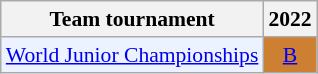<table class="wikitable" style="font-size: 90%; text-align:center;">
<tr>
<th>Team tournament</th>
<th>2022</th>
</tr>
<tr>
<td bgcolor="#ECF2FF" align="left"><a href='#'>World Junior Championships</a></td>
<td bgcolor="CD7F32"><a href='#'>B</a></td>
</tr>
</table>
